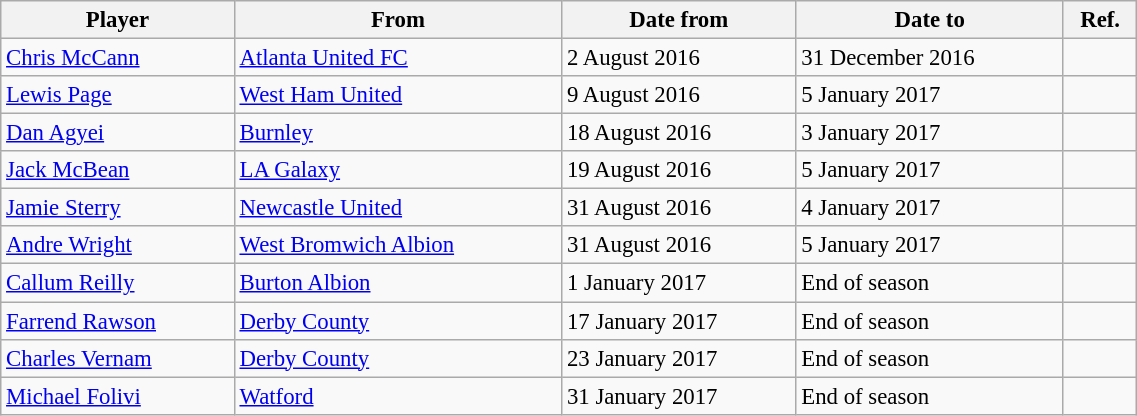<table class="wikitable sortable" style="text-align:center; font-size:95%;width:60%; text-align:left">
<tr>
<th>Player</th>
<th>From</th>
<th>Date from</th>
<th>Date to</th>
<th>Ref.</th>
</tr>
<tr>
<td> <a href='#'>Chris McCann</a></td>
<td> <a href='#'>Atlanta United FC</a></td>
<td>2 August 2016</td>
<td>31 December 2016</td>
<td></td>
</tr>
<tr>
<td> <a href='#'>Lewis Page</a></td>
<td> <a href='#'>West Ham United</a></td>
<td>9 August 2016</td>
<td>5 January 2017</td>
<td></td>
</tr>
<tr>
<td> <a href='#'>Dan Agyei</a></td>
<td> <a href='#'>Burnley</a></td>
<td>18 August 2016</td>
<td>3 January 2017</td>
<td></td>
</tr>
<tr>
<td> <a href='#'>Jack McBean</a></td>
<td> <a href='#'>LA Galaxy</a></td>
<td>19 August 2016</td>
<td>5 January 2017</td>
<td></td>
</tr>
<tr>
<td> <a href='#'>Jamie Sterry</a></td>
<td> <a href='#'>Newcastle United</a></td>
<td>31 August 2016</td>
<td>4 January 2017</td>
<td></td>
</tr>
<tr>
<td> <a href='#'>Andre Wright</a></td>
<td> <a href='#'>West Bromwich Albion</a></td>
<td>31 August 2016</td>
<td>5 January 2017</td>
<td></td>
</tr>
<tr>
<td> <a href='#'>Callum Reilly</a></td>
<td> <a href='#'>Burton Albion</a></td>
<td>1 January 2017</td>
<td>End of season</td>
<td></td>
</tr>
<tr>
<td> <a href='#'>Farrend Rawson</a></td>
<td> <a href='#'>Derby County</a></td>
<td>17 January 2017</td>
<td>End of season</td>
<td></td>
</tr>
<tr>
<td> <a href='#'>Charles Vernam</a></td>
<td> <a href='#'>Derby County</a></td>
<td>23 January 2017</td>
<td>End of season</td>
<td></td>
</tr>
<tr>
<td> <a href='#'>Michael Folivi</a></td>
<td> <a href='#'>Watford</a></td>
<td>31 January 2017</td>
<td>End of season</td>
<td></td>
</tr>
</table>
